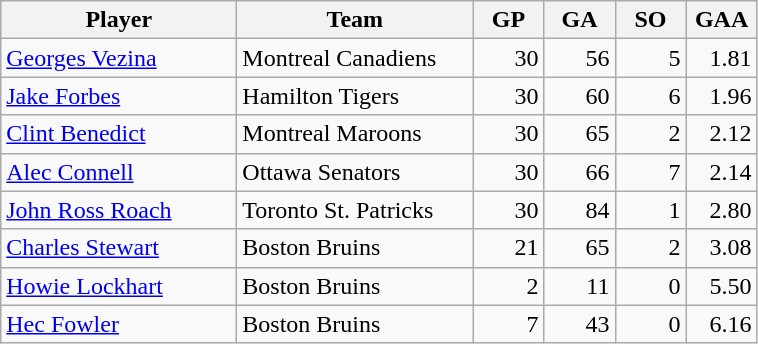<table class="wikitable">
<tr>
<th width="150">Player</th>
<th width="150">Team</th>
<th width="40">GP</th>
<th width="40">GA</th>
<th width="40">SO</th>
<th width="40">GAA</th>
</tr>
<tr align=right>
<td align=left><a href='#'>Georges Vezina</a></td>
<td align=left>Montreal Canadiens</td>
<td>30</td>
<td>56</td>
<td>5</td>
<td>1.81</td>
</tr>
<tr align=right>
<td align=left><a href='#'>Jake Forbes</a></td>
<td align=left>Hamilton Tigers</td>
<td>30</td>
<td>60</td>
<td>6</td>
<td>1.96</td>
</tr>
<tr align=right>
<td align=left><a href='#'>Clint Benedict</a></td>
<td align=left>Montreal Maroons</td>
<td>30</td>
<td>65</td>
<td>2</td>
<td>2.12</td>
</tr>
<tr align=right>
<td align=left><a href='#'>Alec Connell</a></td>
<td align=left>Ottawa Senators</td>
<td>30</td>
<td>66</td>
<td>7</td>
<td>2.14</td>
</tr>
<tr align=right>
<td align=left><a href='#'>John Ross Roach</a></td>
<td align=left>Toronto St. Patricks</td>
<td>30</td>
<td>84</td>
<td>1</td>
<td>2.80</td>
</tr>
<tr align=right>
<td align=left><a href='#'>Charles Stewart</a></td>
<td align=left>Boston Bruins</td>
<td>21</td>
<td>65</td>
<td>2</td>
<td>3.08</td>
</tr>
<tr align=right>
<td align=left><a href='#'>Howie Lockhart</a></td>
<td align=left>Boston Bruins</td>
<td>2</td>
<td>11</td>
<td>0</td>
<td>5.50</td>
</tr>
<tr align=right>
<td align=left><a href='#'>Hec Fowler</a></td>
<td align=left>Boston Bruins</td>
<td>7</td>
<td>43</td>
<td>0</td>
<td>6.16</td>
</tr>
</table>
